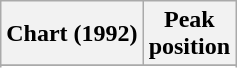<table class="wikitable plainrowheaders">
<tr>
<th>Chart (1992)</th>
<th>Peak<br>position</th>
</tr>
<tr>
</tr>
<tr>
</tr>
</table>
